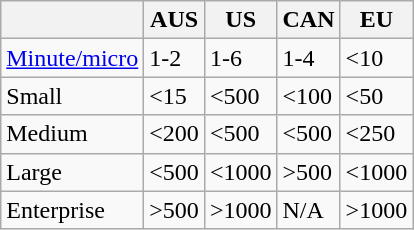<table class="wikitable">
<tr>
<th></th>
<th>AUS</th>
<th>US</th>
<th>CAN</th>
<th>EU</th>
</tr>
<tr>
<td><a href='#'>Minute/micro</a></td>
<td>1-2</td>
<td>1-6</td>
<td>1-4</td>
<td><10</td>
</tr>
<tr>
<td>Small</td>
<td><15</td>
<td><500</td>
<td><100</td>
<td><50</td>
</tr>
<tr>
<td>Medium</td>
<td><200</td>
<td><500</td>
<td><500</td>
<td><250</td>
</tr>
<tr>
<td>Large</td>
<td><500</td>
<td><1000</td>
<td>>500</td>
<td><1000</td>
</tr>
<tr>
<td>Enterprise</td>
<td>>500</td>
<td>>1000</td>
<td>N/A</td>
<td>>1000</td>
</tr>
</table>
